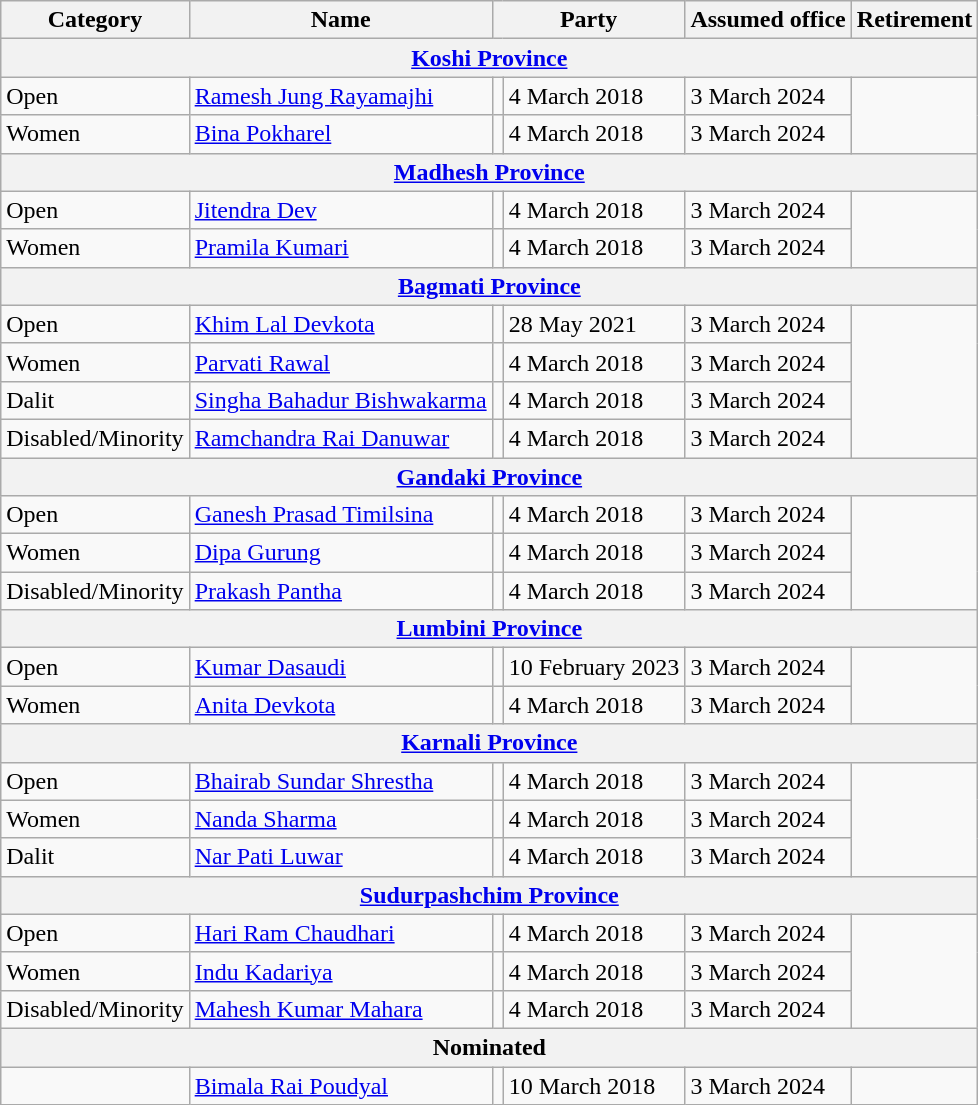<table class="wikitable sortable">
<tr>
<th>Category</th>
<th>Name</th>
<th colspan="2">Party</th>
<th>Assumed office</th>
<th>Retirement</th>
</tr>
<tr>
<th colspan="6"><a href='#'>Koshi Province</a></th>
</tr>
<tr>
<td>Open</td>
<td><a href='#'>Ramesh Jung Rayamajhi</a></td>
<td></td>
<td>4 March 2018</td>
<td>3 March 2024</td>
</tr>
<tr>
<td>Women</td>
<td><a href='#'>Bina Pokharel</a></td>
<td></td>
<td>4 March 2018</td>
<td>3 March 2024</td>
</tr>
<tr>
<th colspan="6"><a href='#'>Madhesh Province</a></th>
</tr>
<tr>
<td>Open</td>
<td><a href='#'>Jitendra Dev</a></td>
<td></td>
<td>4 March 2018</td>
<td>3 March 2024</td>
</tr>
<tr>
<td>Women</td>
<td><a href='#'>Pramila Kumari</a></td>
<td></td>
<td>4 March 2018</td>
<td>3 March 2024</td>
</tr>
<tr>
<th colspan="6"><a href='#'>Bagmati Province</a></th>
</tr>
<tr>
<td>Open</td>
<td><a href='#'>Khim Lal Devkota</a></td>
<td></td>
<td>28 May 2021</td>
<td>3 March 2024</td>
</tr>
<tr>
<td>Women</td>
<td><a href='#'>Parvati Rawal</a></td>
<td></td>
<td>4 March 2018</td>
<td>3 March 2024</td>
</tr>
<tr>
<td>Dalit</td>
<td><a href='#'>Singha Bahadur Bishwakarma</a></td>
<td></td>
<td>4 March 2018</td>
<td>3 March 2024</td>
</tr>
<tr>
<td>Disabled/Minority</td>
<td><a href='#'>Ramchandra Rai Danuwar</a></td>
<td></td>
<td>4 March 2018</td>
<td>3 March 2024</td>
</tr>
<tr>
<th colspan="6"><a href='#'>Gandaki Province</a></th>
</tr>
<tr>
<td>Open</td>
<td><a href='#'>Ganesh Prasad Timilsina</a></td>
<td></td>
<td>4 March 2018</td>
<td>3 March 2024</td>
</tr>
<tr>
<td>Women</td>
<td><a href='#'>Dipa Gurung</a></td>
<td></td>
<td>4 March 2018</td>
<td>3 March 2024</td>
</tr>
<tr>
<td>Disabled/Minority</td>
<td><a href='#'>Prakash Pantha</a></td>
<td></td>
<td>4 March 2018</td>
<td>3 March 2024</td>
</tr>
<tr>
<th colspan="6"><a href='#'>Lumbini Province</a></th>
</tr>
<tr>
<td>Open</td>
<td><a href='#'>Kumar Dasaudi</a></td>
<td></td>
<td>10 February 2023</td>
<td>3 March 2024</td>
</tr>
<tr>
<td>Women</td>
<td><a href='#'>Anita Devkota</a></td>
<td></td>
<td>4 March 2018</td>
<td>3 March 2024</td>
</tr>
<tr>
<th colspan="6"><a href='#'>Karnali Province</a></th>
</tr>
<tr>
<td>Open</td>
<td><a href='#'>Bhairab Sundar Shrestha</a></td>
<td></td>
<td>4 March 2018</td>
<td>3 March 2024</td>
</tr>
<tr>
<td>Women</td>
<td><a href='#'>Nanda Sharma</a></td>
<td></td>
<td>4 March 2018</td>
<td>3 March 2024</td>
</tr>
<tr>
<td>Dalit</td>
<td><a href='#'>Nar Pati Luwar</a></td>
<td></td>
<td>4 March 2018</td>
<td>3 March 2024</td>
</tr>
<tr>
<th colspan="6"><a href='#'>Sudurpashchim Province</a></th>
</tr>
<tr>
<td>Open</td>
<td><a href='#'>Hari Ram Chaudhari</a></td>
<td></td>
<td>4 March 2018</td>
<td>3 March 2024</td>
</tr>
<tr>
<td>Women</td>
<td><a href='#'>Indu Kadariya</a></td>
<td></td>
<td>4 March 2018</td>
<td>3 March 2024</td>
</tr>
<tr>
<td>Disabled/Minority</td>
<td><a href='#'>Mahesh Kumar Mahara</a></td>
<td></td>
<td>4 March 2018</td>
<td>3 March 2024</td>
</tr>
<tr>
<th colspan="6">Nominated</th>
</tr>
<tr>
<td></td>
<td><a href='#'>Bimala Rai Poudyal</a></td>
<td></td>
<td>10 March 2018</td>
<td>3 March 2024</td>
</tr>
</table>
